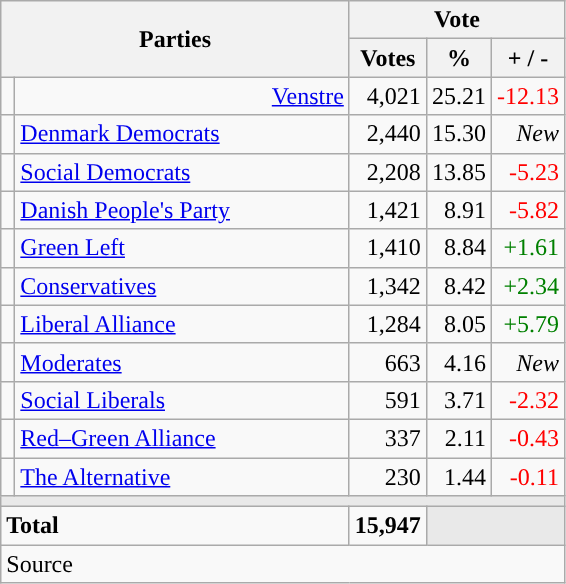<table class="wikitable" style="text-align:right;">
<tr>
<th style="text-align:centre;" rowspan="2" colspan="2" width="225">Parties</th>
<th colspan="3">Vote</th>
</tr>
<tr>
<th width="15">Votes</th>
<th width="15">%</th>
<th width="15">+ / -</th>
</tr>
<tr>
<td width=2 bgcolor=></td>
<td><a href='#'>Venstre</a></td>
<td>4,021</td>
<td>25.21</td>
<td style=color:red;>-12.13</td>
</tr>
<tr>
<td width=2 bgcolor=></td>
<td align=left><a href='#'>Denmark Democrats</a></td>
<td>2,440</td>
<td>15.30</td>
<td><em>New</em></td>
</tr>
<tr>
<td width=2 bgcolor=></td>
<td align=left><a href='#'>Social Democrats</a></td>
<td>2,208</td>
<td>13.85</td>
<td style=color:red;>-5.23</td>
</tr>
<tr>
<td width=2 bgcolor=></td>
<td align=left><a href='#'>Danish People's Party</a></td>
<td>1,421</td>
<td>8.91</td>
<td style=color:red;>-5.82</td>
</tr>
<tr>
<td width=2 bgcolor=></td>
<td align=left><a href='#'>Green Left</a></td>
<td>1,410</td>
<td>8.84</td>
<td style=color:green;>+1.61</td>
</tr>
<tr>
<td width=2 bgcolor=></td>
<td align=left><a href='#'>Conservatives</a></td>
<td>1,342</td>
<td>8.42</td>
<td style=color:green;>+2.34</td>
</tr>
<tr>
<td width=2 bgcolor=></td>
<td align=left><a href='#'>Liberal Alliance</a></td>
<td>1,284</td>
<td>8.05</td>
<td style=color:green;>+5.79</td>
</tr>
<tr>
<td width=2 bgcolor=></td>
<td align=left><a href='#'>Moderates</a></td>
<td>663</td>
<td>4.16</td>
<td><em>New</em></td>
</tr>
<tr>
<td width=2 bgcolor=></td>
<td align=left><a href='#'>Social Liberals</a></td>
<td>591</td>
<td>3.71</td>
<td style=color:red;>-2.32</td>
</tr>
<tr>
<td width=2 bgcolor=></td>
<td align=left><a href='#'>Red–Green Alliance</a></td>
<td>337</td>
<td>2.11</td>
<td style=color:red;>-0.43</td>
</tr>
<tr>
<td width=2 bgcolor=></td>
<td align=left><a href='#'>The Alternative</a></td>
<td>230</td>
<td>1.44</td>
<td style=color:red;>-0.11</td>
</tr>
<tr>
<td colspan="7" bgcolor="#E9E9E9"></td>
</tr>
<tr>
<td align="left" colspan="2"><strong>Total</strong></td>
<td><strong>15,947</strong></td>
<td bgcolor=#E9E9E9 colspan=2></td>
</tr>
<tr>
<td align="left" colspan="6">Source</td>
</tr>
</table>
